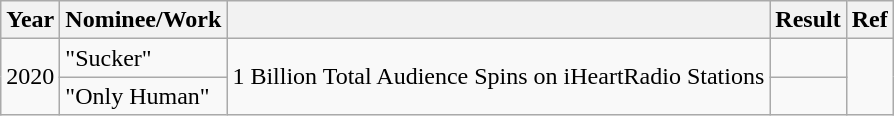<table class="wikitable">
<tr>
<th>Year</th>
<th>Nominee/Work</th>
<th></th>
<th>Result</th>
<th>Ref</th>
</tr>
<tr>
<td rowspan="2">2020</td>
<td>"Sucker"</td>
<td rowspan="2">1 Billion Total Audience Spins on iHeartRadio Stations</td>
<td></td>
<td rowspan="2"></td>
</tr>
<tr>
<td>"Only Human"</td>
<td></td>
</tr>
</table>
